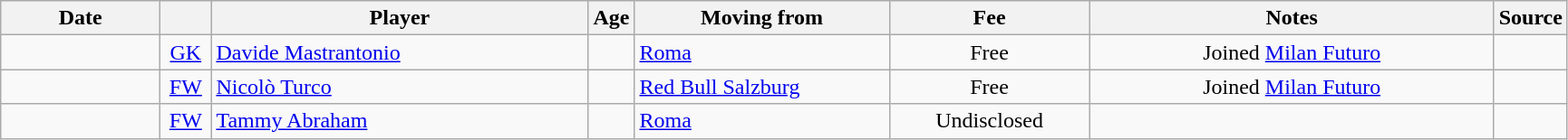<table class="wikitable sortable">
<tr>
<th style="width:110px">Date</th>
<th style="width:30px"></th>
<th style="width:270px">Player</th>
<th style="width:20px">Age</th>
<th style="width:180px">Moving from</th>
<th style="width:140px">Fee</th>
<th style="width:290px" class="unsortable">Notes</th>
<th style="width:35px">Source</th>
</tr>
<tr>
<td></td>
<td style="text-align:center"><a href='#'>GK</a></td>
<td> <a href='#'>Davide Mastrantonio</a></td>
<td style="text-align:center"></td>
<td> <a href='#'>Roma</a></td>
<td style="text-align:center">Free</td>
<td style="text-align:center">Joined <a href='#'>Milan Futuro</a></td>
<td></td>
</tr>
<tr>
<td></td>
<td style="text-align:center"><a href='#'>FW</a></td>
<td> <a href='#'>Nicolò Turco</a></td>
<td style="text-align:center"></td>
<td> <a href='#'>Red Bull Salzburg</a></td>
<td style="text-align:center">Free</td>
<td style="text-align:center">Joined <a href='#'>Milan Futuro</a></td>
<td></td>
</tr>
<tr>
<td></td>
<td style="text-align:center"><a href='#'>FW</a></td>
<td> <a href='#'>Tammy Abraham</a></td>
<td style="text-align:center"></td>
<td> <a href='#'>Roma</a></td>
<td style="text-align:center">Undisclosed</td>
<td style="text-align:center"></td>
<td></td>
</tr>
</table>
